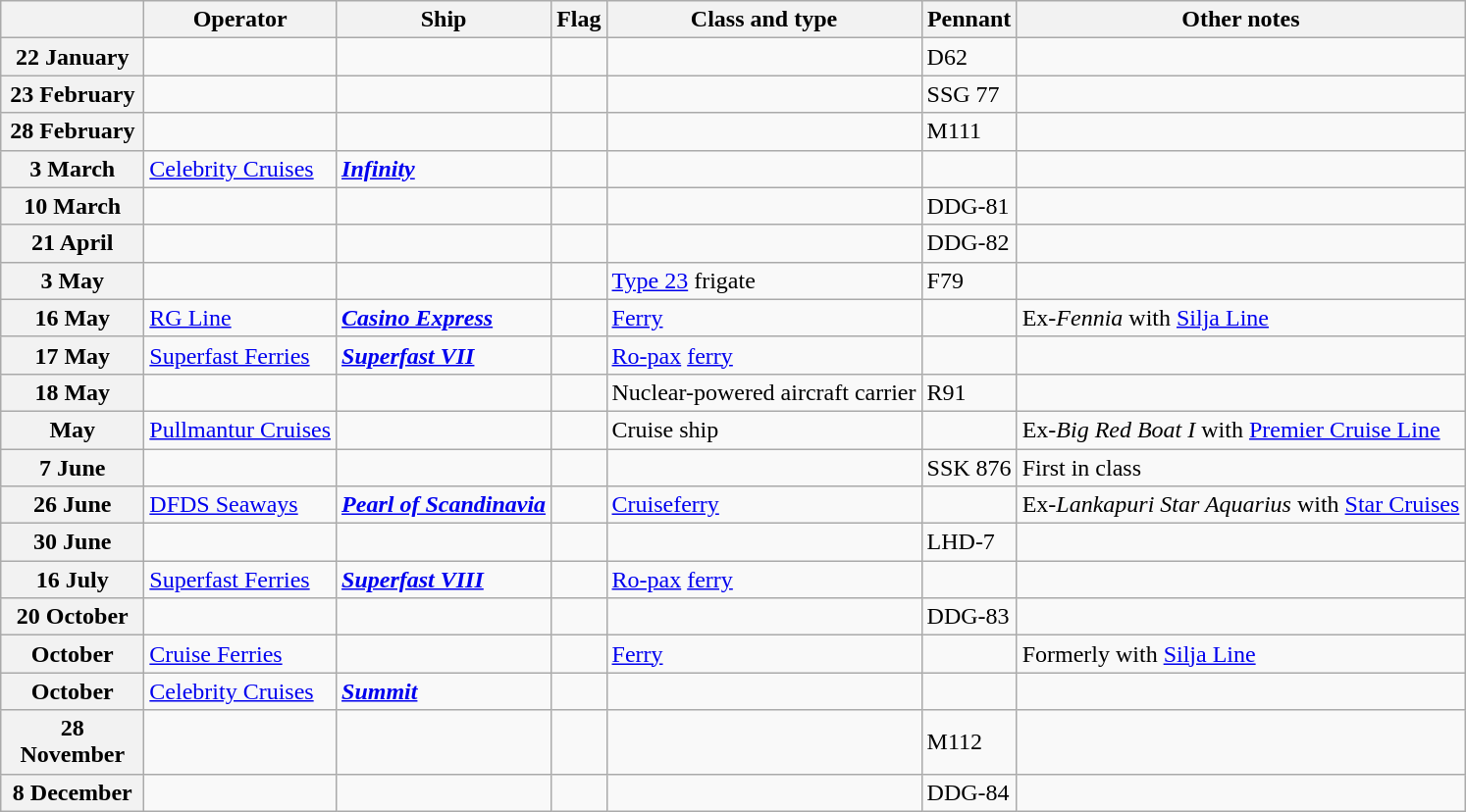<table Class="wikitable">
<tr>
<th width="90"></th>
<th>Operator</th>
<th>Ship</th>
<th>Flag</th>
<th>Class and type</th>
<th>Pennant</th>
<th>Other notes</th>
</tr>
<tr ---->
<th>22 January</th>
<td></td>
<td><strong></strong></td>
<td></td>
<td></td>
<td>D62</td>
<td></td>
</tr>
<tr ---->
<th>23 February</th>
<td></td>
<td><strong></strong></td>
<td></td>
<td></td>
<td>SSG 77</td>
<td></td>
</tr>
<tr ---->
<th>28 February</th>
<td></td>
<td><strong></strong></td>
<td></td>
<td></td>
<td>M111</td>
<td></td>
</tr>
<tr ---->
<th>3 March</th>
<td><a href='#'>Celebrity Cruises</a></td>
<td><strong><a href='#'><em>Infinity</em></a></strong></td>
<td></td>
<td></td>
<td></td>
<td></td>
</tr>
<tr ---->
<th>10 March</th>
<td></td>
<td><strong></strong></td>
<td></td>
<td></td>
<td>DDG-81</td>
<td></td>
</tr>
<tr ---->
<th>21 April</th>
<td></td>
<td><strong></strong></td>
<td></td>
<td></td>
<td>DDG-82</td>
<td></td>
</tr>
<tr ---->
<th>3 May</th>
<td></td>
<td><strong></strong></td>
<td></td>
<td><a href='#'>Type 23</a> frigate</td>
<td>F79</td>
<td></td>
</tr>
<tr ---->
<th>16 May</th>
<td><a href='#'>RG Line</a></td>
<td><strong><a href='#'><em>Casino Express</em></a></strong></td>
<td></td>
<td><a href='#'>Ferry</a></td>
<td></td>
<td>Ex-<em>Fennia</em> with <a href='#'>Silja Line</a></td>
</tr>
<tr ---->
<th>17 May</th>
<td><a href='#'>Superfast Ferries</a></td>
<td><strong><a href='#'><em>Superfast VII</em></a></strong></td>
<td></td>
<td><a href='#'>Ro-pax</a> <a href='#'>ferry</a></td>
<td></td>
<td></td>
</tr>
<tr ---->
<th>18 May</th>
<td></td>
<td><strong></strong></td>
<td></td>
<td>Nuclear-powered aircraft carrier</td>
<td>R91</td>
<td></td>
</tr>
<tr ---->
<th>May</th>
<td><a href='#'>Pullmantur Cruises</a></td>
<td><strong></strong></td>
<td></td>
<td>Cruise ship</td>
<td></td>
<td>Ex-<em>Big Red Boat I</em> with <a href='#'>Premier Cruise Line</a></td>
</tr>
<tr ---->
<th>7 June</th>
<td></td>
<td><strong></strong></td>
<td></td>
<td></td>
<td>SSK 876</td>
<td>First in class</td>
</tr>
<tr ---->
<th>26 June</th>
<td><a href='#'>DFDS Seaways</a></td>
<td><strong><a href='#'><em>Pearl of Scandinavia</em></a></strong></td>
<td></td>
<td><a href='#'>Cruiseferry</a></td>
<td></td>
<td>Ex-<em>Lankapuri Star Aquarius</em> with <a href='#'>Star Cruises</a></td>
</tr>
<tr ---->
<th>30 June</th>
<td></td>
<td><strong></strong></td>
<td></td>
<td></td>
<td>LHD-7</td>
<td></td>
</tr>
<tr ---->
<th>16 July</th>
<td><a href='#'>Superfast Ferries</a></td>
<td><strong><a href='#'><em>Superfast VIII</em></a></strong></td>
<td></td>
<td><a href='#'>Ro-pax</a> <a href='#'>ferry</a></td>
<td></td>
<td></td>
</tr>
<tr ---->
<th>20 October</th>
<td></td>
<td><strong></strong></td>
<td></td>
<td></td>
<td>DDG-83</td>
<td></td>
</tr>
<tr ---->
<th>October</th>
<td><a href='#'>Cruise Ferries</a></td>
<td><strong></strong></td>
<td></td>
<td><a href='#'>Ferry</a></td>
<td></td>
<td>Formerly with <a href='#'>Silja Line</a></td>
</tr>
<tr ---->
<th>October</th>
<td><a href='#'>Celebrity Cruises</a></td>
<td><strong><a href='#'><em>Summit</em></a></strong></td>
<td></td>
<td></td>
<td></td>
<td></td>
</tr>
<tr ---->
<th>28 November</th>
<td></td>
<td><strong></strong></td>
<td></td>
<td></td>
<td>M112</td>
<td></td>
</tr>
<tr ---->
<th>8 December</th>
<td></td>
<td><strong></strong></td>
<td></td>
<td></td>
<td>DDG-84</td>
<td></td>
</tr>
</table>
